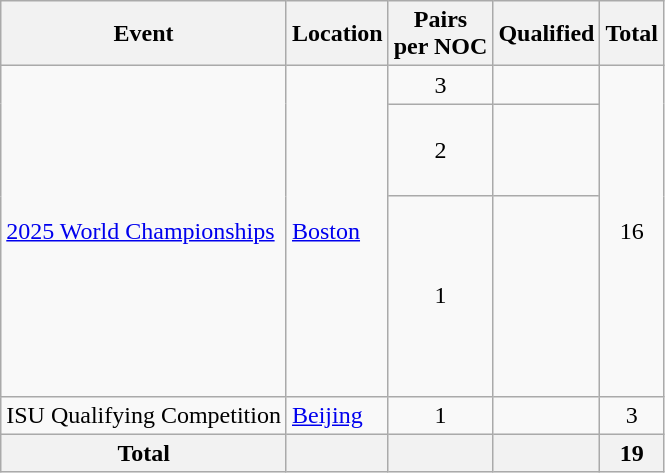<table class="wikitable">
<tr>
<th>Event</th>
<th>Location</th>
<th>Pairs<br> per NOC</th>
<th>Qualified</th>
<th>Total</th>
</tr>
<tr>
<td rowspan = 3><a href='#'>2025 World Championships</a></td>
<td rowspan = 3> <a href='#'>Boston</a></td>
<td align=center>3</td>
<td></td>
<td rowspan = 3 align=center>16</td>
</tr>
<tr>
<td align=center>2</td>
<td><br><br><br></td>
</tr>
<tr>
<td align=center>1</td>
<td><br><br><br><br><br><br><br></td>
</tr>
<tr>
<td>ISU Qualifying Competition</td>
<td> <a href='#'>Beijing</a></td>
<td align=center>1</td>
<td></td>
<td align=center>3</td>
</tr>
<tr>
<th>Total</th>
<th></th>
<th></th>
<th></th>
<th>19</th>
</tr>
</table>
